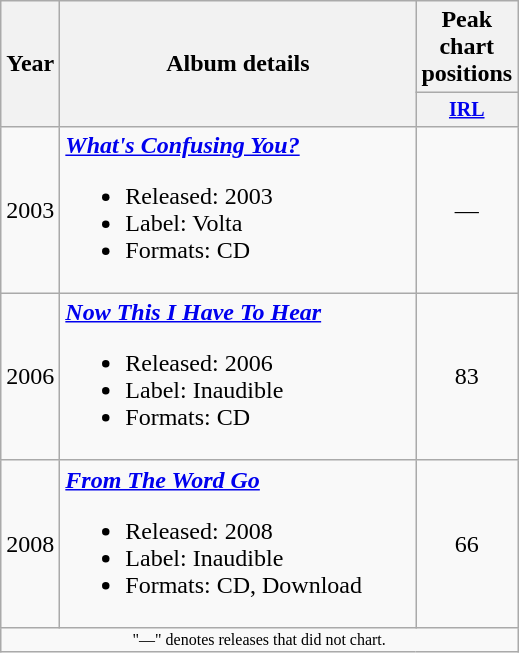<table class="wikitable" style="text-align: center; ">
<tr>
<th rowspan="2">Year</th>
<th rowspan="2" style="width:230px;">Album details</th>
<th>Peak chart positions</th>
</tr>
<tr style="font-size: smaller; ">
<th style="width:30px;"><a href='#'>IRL</a><br></th>
</tr>
<tr>
<td>2003</td>
<td style="text-align:left;"><strong><em><a href='#'>What's Confusing You?</a></em></strong><br><ul><li>Released: 2003</li><li>Label: Volta</li><li>Formats: CD</li></ul></td>
<td>—</td>
</tr>
<tr>
<td>2006</td>
<td style="text-align:left;"><strong><em><a href='#'>Now This I Have To Hear</a></em></strong><br><ul><li>Released: 2006</li><li>Label: Inaudible</li><li>Formats: CD</li></ul></td>
<td>83</td>
</tr>
<tr>
<td>2008</td>
<td style="text-align:left;"><strong><em><a href='#'>From The Word Go</a></em></strong><br><ul><li>Released: 2008</li><li>Label: Inaudible</li><li>Formats: CD, Download</li></ul></td>
<td>66</td>
</tr>
<tr>
<td colspan="12" style="text-align:center; font-size:8pt;">"—" denotes releases that did not chart.</td>
</tr>
</table>
